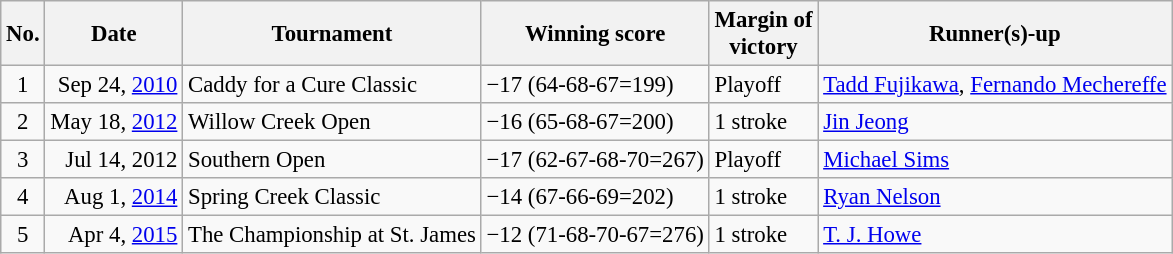<table class="wikitable" style="font-size:95%;">
<tr>
<th>No.</th>
<th>Date</th>
<th>Tournament</th>
<th>Winning score</th>
<th>Margin of<br>victory</th>
<th>Runner(s)-up</th>
</tr>
<tr>
<td align=center>1</td>
<td align=right>Sep 24, <a href='#'>2010</a></td>
<td>Caddy for a Cure Classic</td>
<td>−17 (64-68-67=199)</td>
<td>Playoff</td>
<td> <a href='#'>Tadd Fujikawa</a>,  <a href='#'>Fernando Mechereffe</a></td>
</tr>
<tr>
<td align=center>2</td>
<td align=right>May 18, <a href='#'>2012</a></td>
<td>Willow Creek Open</td>
<td>−16 (65-68-67=200)</td>
<td>1 stroke</td>
<td> <a href='#'>Jin Jeong</a></td>
</tr>
<tr>
<td align=center>3</td>
<td align=right>Jul 14, 2012</td>
<td>Southern Open</td>
<td>−17 (62-67-68-70=267)</td>
<td>Playoff</td>
<td> <a href='#'>Michael Sims</a></td>
</tr>
<tr>
<td align=center>4</td>
<td align=right>Aug 1, <a href='#'>2014</a></td>
<td>Spring Creek Classic</td>
<td>−14 (67-66-69=202)</td>
<td>1 stroke</td>
<td> <a href='#'>Ryan Nelson</a></td>
</tr>
<tr>
<td align=center>5</td>
<td align=right>Apr 4, <a href='#'>2015</a></td>
<td>The Championship at St. James</td>
<td>−12 (71-68-70-67=276)</td>
<td>1 stroke</td>
<td> <a href='#'>T. J. Howe</a></td>
</tr>
</table>
